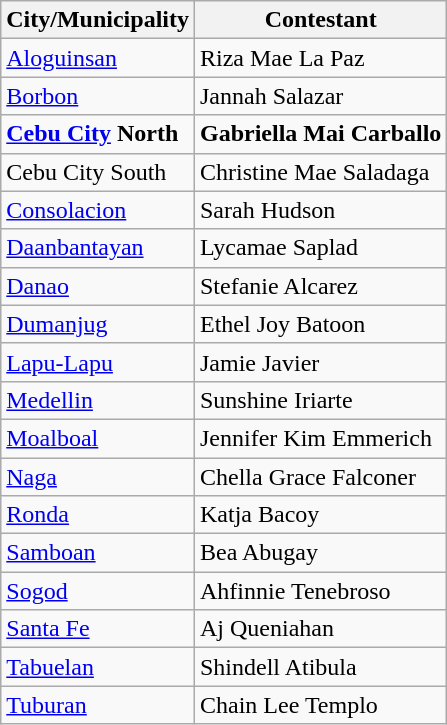<table class="wikitable sortable">
<tr>
<th>City/Municipality</th>
<th>Contestant</th>
</tr>
<tr>
<td><a href='#'>Aloguinsan</a></td>
<td>Riza Mae La Paz</td>
</tr>
<tr>
<td><a href='#'>Borbon</a></td>
<td>Jannah Salazar</td>
</tr>
<tr>
<td><strong><a href='#'>Cebu City</a> North</strong></td>
<td><strong>Gabriella Mai Carballo</strong></td>
</tr>
<tr>
<td>Cebu City South</td>
<td>Christine Mae Saladaga</td>
</tr>
<tr>
<td><a href='#'>Consolacion</a></td>
<td>Sarah Hudson</td>
</tr>
<tr>
<td><a href='#'>Daanbantayan</a></td>
<td>Lycamae Saplad</td>
</tr>
<tr>
<td><a href='#'>Danao</a></td>
<td>Stefanie Alcarez</td>
</tr>
<tr>
<td><a href='#'>Dumanjug</a></td>
<td>Ethel Joy Batoon</td>
</tr>
<tr>
<td><a href='#'>Lapu-Lapu</a></td>
<td>Jamie Javier</td>
</tr>
<tr>
<td><a href='#'>Medellin</a></td>
<td>Sunshine Iriarte</td>
</tr>
<tr>
<td><a href='#'>Moalboal</a></td>
<td>Jennifer Kim Emmerich</td>
</tr>
<tr>
<td><a href='#'>Naga</a></td>
<td>Chella Grace Falconer</td>
</tr>
<tr>
<td><a href='#'>Ronda</a></td>
<td>Katja Bacoy</td>
</tr>
<tr>
<td><a href='#'>Samboan</a></td>
<td>Bea Abugay</td>
</tr>
<tr>
<td><a href='#'>Sogod</a></td>
<td>Ahfinnie Tenebroso</td>
</tr>
<tr>
<td><a href='#'>Santa Fe</a></td>
<td>Aj Queniahan</td>
</tr>
<tr>
<td><a href='#'>Tabuelan</a></td>
<td>Shindell Atibula</td>
</tr>
<tr>
<td><a href='#'>Tuburan</a></td>
<td>Chain Lee Templo</td>
</tr>
</table>
